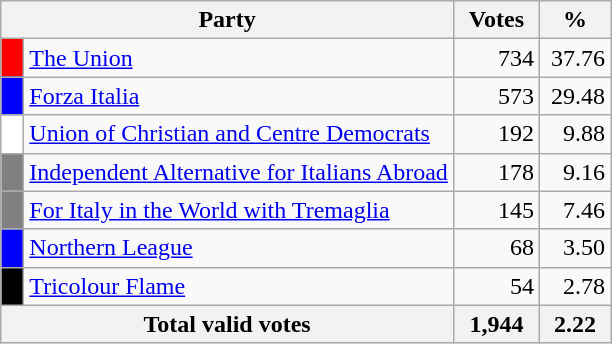<table class="wikitable">
<tr>
<th colspan="2" style="width: 130px">Party</th>
<th style="width: 50px">Votes</th>
<th style="width: 40px">%</th>
</tr>
<tr>
<td style="background-color:red">  </td>
<td style="text-align: left"><a href='#'>The Union</a></td>
<td style="text-align: right">734</td>
<td style="text-align: right">37.76</td>
</tr>
<tr>
<td style="background-color:blue">  </td>
<td style="text-align: left"><a href='#'>Forza Italia</a></td>
<td style="text-align: right">573</td>
<td style="text-align: right">29.48</td>
</tr>
<tr>
<td style="background-color:white">  </td>
<td style="text-align: left"><a href='#'>Union of Christian and Centre Democrats</a></td>
<td align="right">192</td>
<td align="right">9.88</td>
</tr>
<tr>
<td style="background-color:grey">  </td>
<td style="text-align: left"><a href='#'>Independent Alternative for Italians Abroad</a></td>
<td align="right">178</td>
<td align="right">9.16</td>
</tr>
<tr>
<td style="background-color:grey">  </td>
<td style="text-align: left"><a href='#'>For Italy in the World with Tremaglia</a></td>
<td align="right">145</td>
<td align="right">7.46</td>
</tr>
<tr>
<td style="background-color:blue">  </td>
<td style="text-align: left"><a href='#'>Northern League</a></td>
<td align="right">68</td>
<td align="right">3.50</td>
</tr>
<tr>
<td style="background-color:black">  </td>
<td style="text-align: left"><a href='#'>Tricolour Flame</a></td>
<td align="right">54</td>
<td align="right">2.78</td>
</tr>
<tr bgcolor="white">
<th align="right" colspan=2>Total valid votes</th>
<th align="right">1,944</th>
<th align="right">2.22</th>
</tr>
</table>
